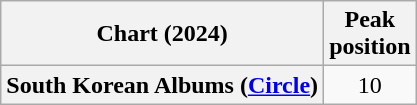<table class="wikitable plainrowheaders" style="text-align:center">
<tr>
<th scope="col">Chart (2024)</th>
<th scope="col">Peak<br>position</th>
</tr>
<tr>
<th scope="row">South Korean Albums (<a href='#'>Circle</a>)</th>
<td>10</td>
</tr>
</table>
